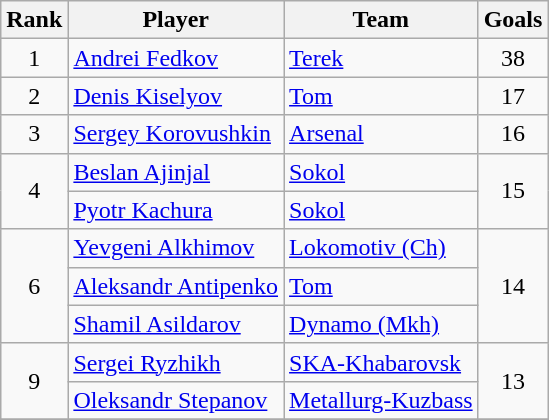<table class="wikitable">
<tr>
<th>Rank</th>
<th>Player</th>
<th>Team</th>
<th>Goals</th>
</tr>
<tr>
<td align=center>1</td>
<td> <a href='#'>Andrei Fedkov</a></td>
<td><a href='#'>Terek</a></td>
<td align=center>38</td>
</tr>
<tr>
<td align=center>2</td>
<td> <a href='#'>Denis Kiselyov</a></td>
<td><a href='#'>Tom</a></td>
<td align=center>17</td>
</tr>
<tr>
<td align=center>3</td>
<td> <a href='#'>Sergey Korovushkin</a></td>
<td><a href='#'>Arsenal</a></td>
<td align=center>16</td>
</tr>
<tr>
<td rowspan="2" align=center>4</td>
<td> <a href='#'>Beslan Ajinjal</a></td>
<td><a href='#'>Sokol</a></td>
<td rowspan="2" align=center>15</td>
</tr>
<tr>
<td> <a href='#'>Pyotr Kachura</a></td>
<td><a href='#'>Sokol</a></td>
</tr>
<tr>
<td rowspan="3" align=center>6</td>
<td> <a href='#'>Yevgeni Alkhimov</a></td>
<td><a href='#'>Lokomotiv (Ch)</a></td>
<td rowspan="3" align=center>14</td>
</tr>
<tr>
<td> <a href='#'>Aleksandr Antipenko</a></td>
<td><a href='#'>Tom</a></td>
</tr>
<tr>
<td> <a href='#'>Shamil Asildarov</a></td>
<td><a href='#'>Dynamo (Mkh)</a></td>
</tr>
<tr>
<td rowspan="2" align=center>9</td>
<td> <a href='#'>Sergei Ryzhikh</a></td>
<td><a href='#'>SKA-Khabarovsk</a></td>
<td rowspan="2" align=center>13</td>
</tr>
<tr>
<td> <a href='#'>Oleksandr Stepanov</a></td>
<td><a href='#'>Metallurg-Kuzbass</a></td>
</tr>
<tr>
</tr>
</table>
